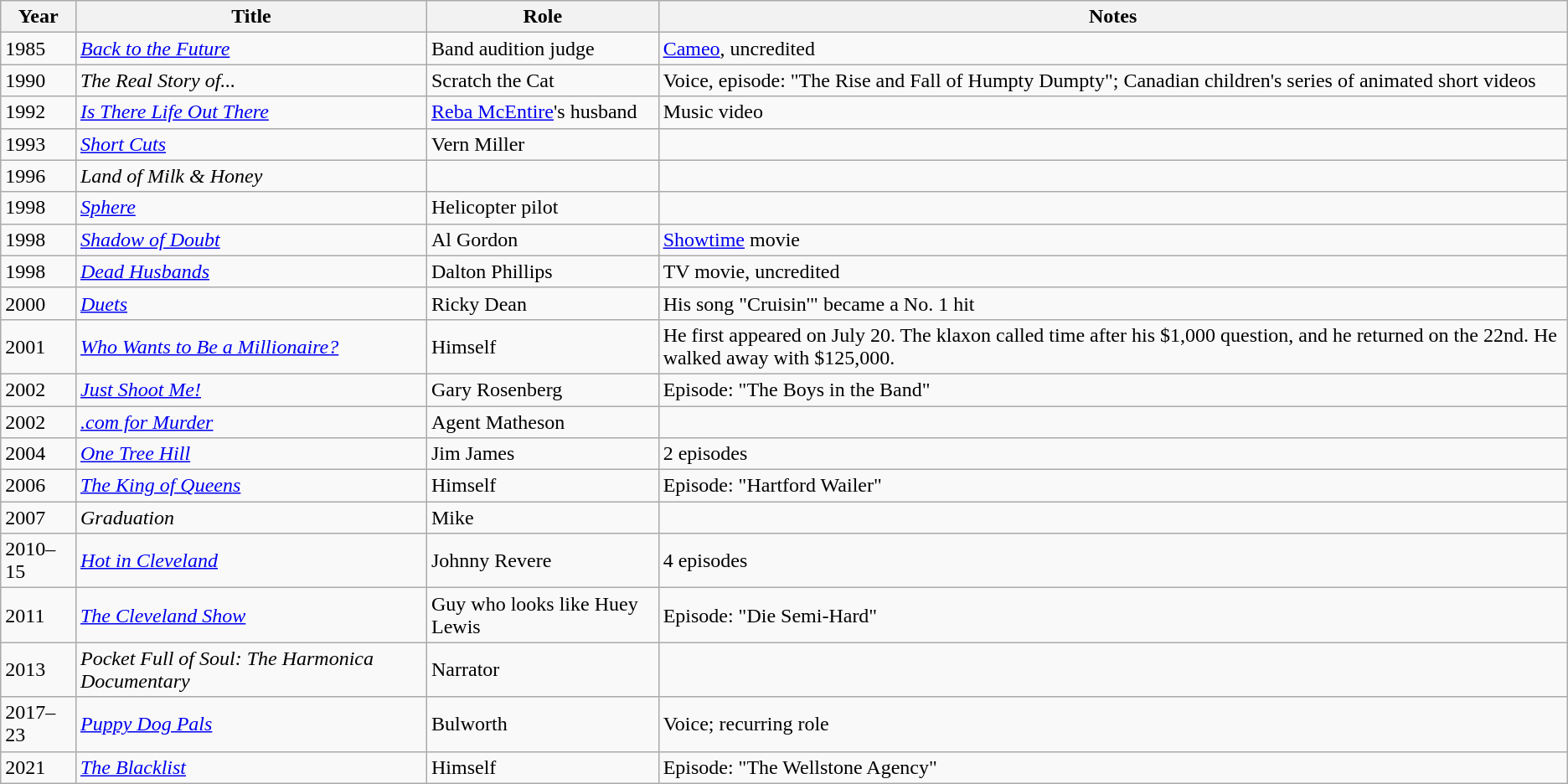<table class="wikitable sortable">
<tr>
<th>Year</th>
<th>Title</th>
<th>Role</th>
<th class="unsortable">Notes</th>
</tr>
<tr>
<td>1985</td>
<td><em><a href='#'>Back to the Future</a></em></td>
<td>Band audition judge</td>
<td><a href='#'>Cameo</a>, uncredited</td>
</tr>
<tr>
<td>1990</td>
<td><em>The Real Story of...</em></td>
<td>Scratch the Cat</td>
<td>Voice, episode: "The Rise and Fall of Humpty Dumpty"; Canadian children's series of animated short videos</td>
</tr>
<tr>
<td>1992</td>
<td><em><a href='#'>Is There Life Out There</a></em></td>
<td><a href='#'>Reba McEntire</a>'s husband</td>
<td>Music video</td>
</tr>
<tr>
<td>1993</td>
<td><em><a href='#'>Short Cuts</a></em></td>
<td>Vern Miller</td>
<td></td>
</tr>
<tr>
<td>1996</td>
<td><em>Land of Milk & Honey</em></td>
<td></td>
<td></td>
</tr>
<tr>
<td>1998</td>
<td><em><a href='#'>Sphere</a></em></td>
<td>Helicopter pilot</td>
<td></td>
</tr>
<tr>
<td>1998</td>
<td><em><a href='#'>Shadow of Doubt</a></em></td>
<td>Al Gordon</td>
<td><a href='#'>Showtime</a> movie</td>
</tr>
<tr>
<td>1998</td>
<td><em><a href='#'>Dead Husbands</a></em></td>
<td>Dalton Phillips</td>
<td>TV movie, uncredited</td>
</tr>
<tr>
<td>2000</td>
<td><em><a href='#'>Duets</a></em></td>
<td>Ricky Dean</td>
<td>His song "Cruisin'" became a No. 1 hit</td>
</tr>
<tr>
<td>2001</td>
<td><em><a href='#'>Who Wants to Be a Millionaire?</a></em></td>
<td>Himself</td>
<td>He first appeared on July 20. The klaxon called time after his $1,000 question, and he returned on the 22nd. He walked away with $125,000.</td>
</tr>
<tr>
<td>2002</td>
<td><em><a href='#'>Just Shoot Me!</a></em></td>
<td>Gary Rosenberg</td>
<td>Episode: "The Boys in the Band"</td>
</tr>
<tr>
<td>2002</td>
<td><em><a href='#'>.com for Murder</a></em></td>
<td>Agent Matheson</td>
<td></td>
</tr>
<tr>
<td>2004</td>
<td><em><a href='#'>One Tree Hill</a></em></td>
<td>Jim James</td>
<td>2 episodes</td>
</tr>
<tr>
<td>2006</td>
<td><em><a href='#'>The King of Queens</a></em></td>
<td>Himself</td>
<td>Episode: "Hartford Wailer"</td>
</tr>
<tr>
<td>2007</td>
<td><em>Graduation</em></td>
<td>Mike</td>
<td></td>
</tr>
<tr>
<td>2010–15</td>
<td><em><a href='#'>Hot in Cleveland</a></em></td>
<td>Johnny Revere</td>
<td>4 episodes</td>
</tr>
<tr>
<td>2011</td>
<td><em><a href='#'>The Cleveland Show</a></em></td>
<td>Guy who looks like Huey Lewis</td>
<td>Episode: "Die Semi-Hard"</td>
</tr>
<tr>
<td>2013</td>
<td><em>Pocket Full of Soul: The Harmonica Documentary</em></td>
<td>Narrator</td>
<td></td>
</tr>
<tr>
<td>2017–23</td>
<td><em><a href='#'>Puppy Dog Pals</a></em></td>
<td>Bulworth</td>
<td>Voice; recurring role</td>
</tr>
<tr>
<td>2021</td>
<td><em><a href='#'>The Blacklist</a></em></td>
<td>Himself</td>
<td>Episode: "The Wellstone Agency"</td>
</tr>
</table>
